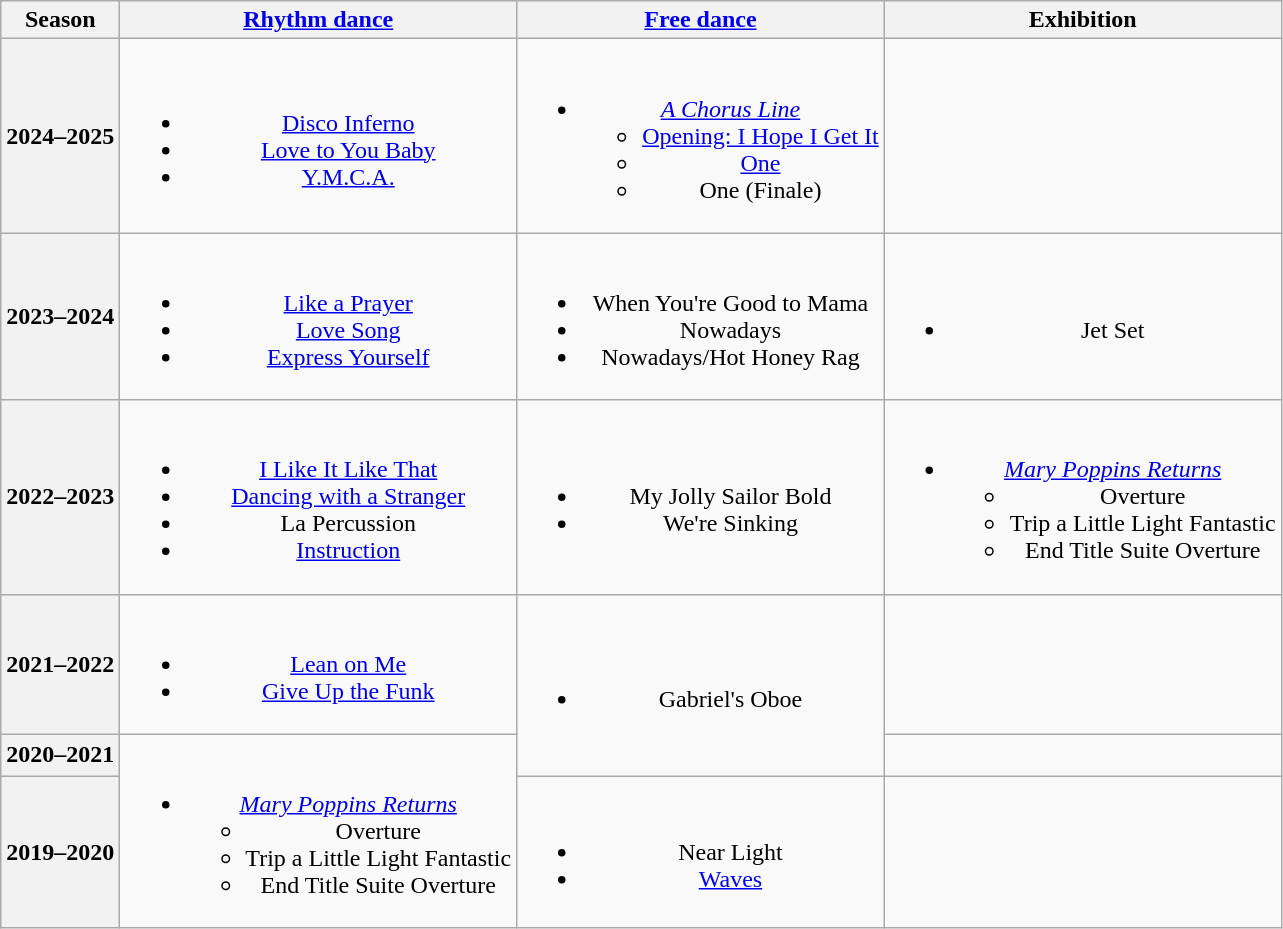<table class=wikitable style=text-align:center>
<tr>
<th>Season</th>
<th><a href='#'>Rhythm dance</a></th>
<th><a href='#'>Free dance</a></th>
<th>Exhibition</th>
</tr>
<tr>
<th>2024–2025 <br> </th>
<td><br><ul><li><a href='#'>Disco Inferno</a> <br> </li><li><a href='#'>Love to You Baby</a> <br> </li><li><a href='#'>Y.M.C.A.</a> <br> </li></ul></td>
<td><br><ul><li><em><a href='#'>A Chorus Line</a></em><ul><li><a href='#'>Opening: I Hope I Get It</a></li><li><a href='#'>One</a></li><li>One (Finale) <br></li></ul></li></ul></td>
<td></td>
</tr>
<tr>
<th>2023–2024 <br> </th>
<td><br><ul><li><a href='#'>Like a Prayer</a></li><li><a href='#'>Love Song</a></li><li><a href='#'>Express Yourself</a> <br> </li></ul></td>
<td><br><ul><li>When You're Good to Mama <br> </li><li>Nowadays <br> </li><li>Nowadays/Hot Honey Rag <br> </li></ul></td>
<td><br><ul><li>Jet Set <br></li></ul></td>
</tr>
<tr>
<th>2022–2023 <br> </th>
<td><br><ul><li> <a href='#'>I Like It Like That</a> <br> </li><li> <a href='#'>Dancing with a Stranger</a> <br> </li><li> La Percussion <br></li><li> <a href='#'>Instruction</a><br> </li></ul></td>
<td><br><ul><li>My Jolly Sailor Bold <br> </li><li>We're Sinking <br> </li></ul></td>
<td><br><ul><li><em><a href='#'>Mary Poppins Returns</a></em><ul><li>Overture<br> </li><li>Trip a Little Light Fantastic <br> </li><li>End Title Suite Overture <br> </li></ul></li></ul></td>
</tr>
<tr>
<th>2021–2022 <br> </th>
<td><br><ul><li> <a href='#'>Lean on Me</a> <br> </li><li> <a href='#'>Give Up the Funk</a> <br> </li></ul></td>
<td rowspan=2><br><ul><li>Gabriel's Oboe <br> </li></ul></td>
<td></td>
</tr>
<tr>
<th>2020–2021 <br> </th>
<td rowspan=2><br><ul><li><em><a href='#'>Mary Poppins Returns</a></em><ul><li> Overture<br> </li><li> Trip a Little Light Fantastic <br> </li><li>End Title Suite Overture <br> </li></ul></li></ul></td>
<td></td>
</tr>
<tr>
<th>2019–2020 <br> </th>
<td><br><ul><li>Near Light <br> </li><li><a href='#'>Waves</a> <br> </li></ul></td>
<td></td>
</tr>
</table>
